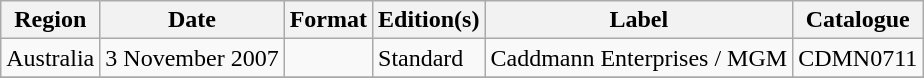<table class="wikitable plainrowheaders">
<tr>
<th scope="col">Region</th>
<th scope="col">Date</th>
<th scope="col">Format</th>
<th scope="col">Edition(s)</th>
<th scope="col">Label</th>
<th scope="col">Catalogue</th>
</tr>
<tr>
<td>Australia</td>
<td>3 November 2007</td>
<td></td>
<td>Standard</td>
<td>Caddmann Enterprises / MGM</td>
<td>CDMN0711</td>
</tr>
<tr>
</tr>
</table>
